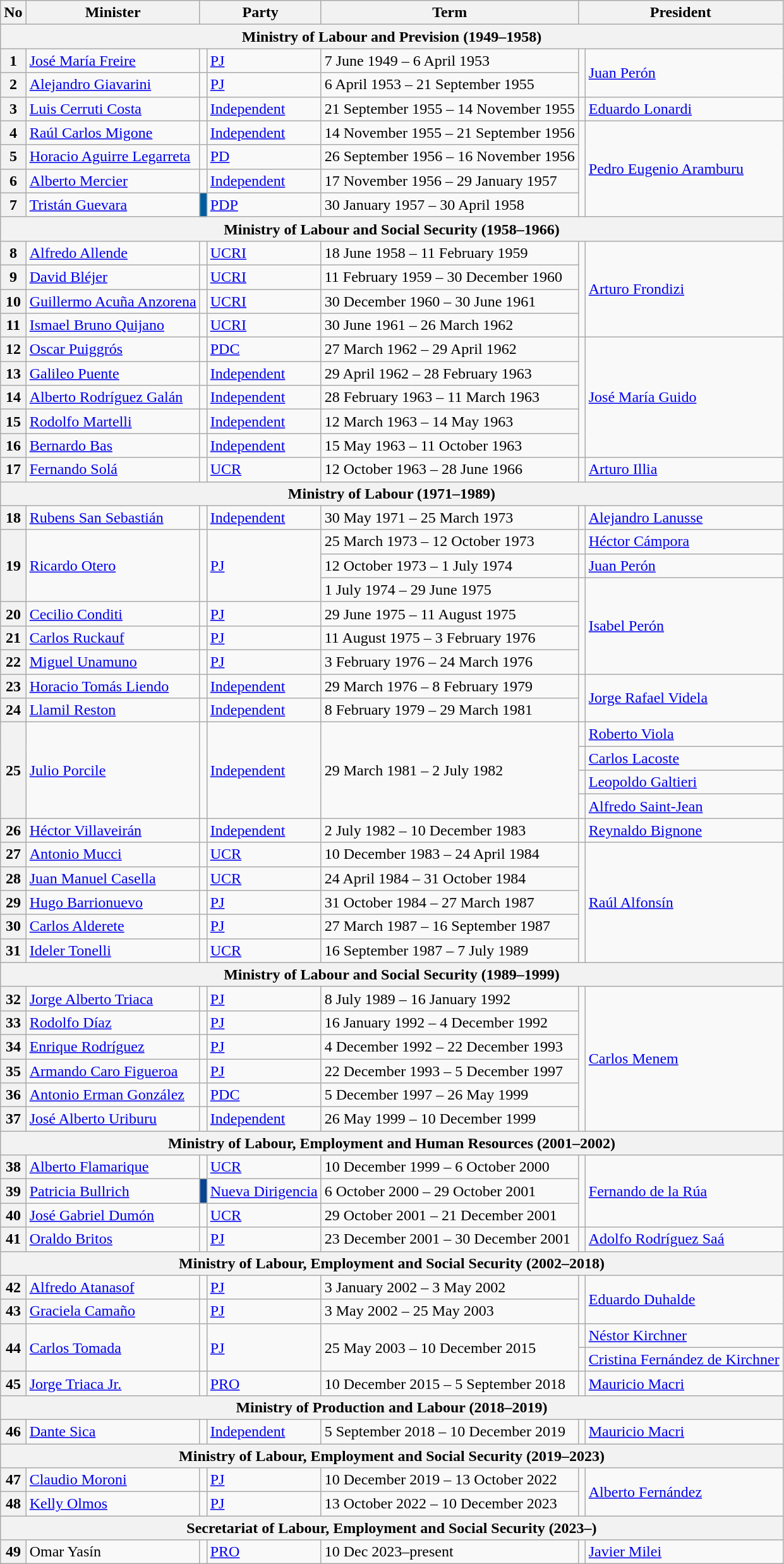<table class="wikitable">
<tr>
<th>No</th>
<th>Minister</th>
<th colspan="2">Party</th>
<th>Term</th>
<th colspan="2">President</th>
</tr>
<tr>
<th colspan="7">Ministry of Labour and Prevision (1949–1958)</th>
</tr>
<tr>
<th>1</th>
<td><a href='#'>José María Freire</a></td>
<td bgcolor=></td>
<td><a href='#'>PJ</a></td>
<td>7 June 1949 – 6 April 1953</td>
<td rowspan="2" bgcolor=></td>
<td rowspan="2"><a href='#'>Juan Perón</a></td>
</tr>
<tr>
<th>2</th>
<td><a href='#'>Alejandro Giavarini</a></td>
<td bgcolor=></td>
<td><a href='#'>PJ</a></td>
<td>6 April 1953 – 21 September 1955</td>
</tr>
<tr>
<th>3</th>
<td><a href='#'>Luis Cerruti Costa</a></td>
<td bgcolor=></td>
<td><a href='#'>Independent</a></td>
<td>21 September 1955 – 14 November 1955</td>
<td bgcolor=></td>
<td><a href='#'>Eduardo Lonardi</a></td>
</tr>
<tr>
<th>4</th>
<td><a href='#'>Raúl Carlos Migone</a></td>
<td bgcolor=></td>
<td><a href='#'>Independent</a></td>
<td>14 November 1955 – 21 September 1956</td>
<td rowspan="4" bgcolor=></td>
<td rowspan="4"><a href='#'>Pedro Eugenio Aramburu</a></td>
</tr>
<tr>
<th>5</th>
<td><a href='#'>Horacio Aguirre Legarreta</a></td>
<td bgcolor=></td>
<td><a href='#'>PD</a></td>
<td>26 September 1956 – 16 November 1956</td>
</tr>
<tr>
<th>6</th>
<td><a href='#'>Alberto Mercier</a></td>
<td bgcolor=></td>
<td><a href='#'>Independent</a></td>
<td>17 November 1956 – 29 January 1957</td>
</tr>
<tr>
<th>7</th>
<td><a href='#'>Tristán Guevara</a></td>
<td bgcolor=#005C9E></td>
<td><a href='#'>PDP</a></td>
<td>30 January 1957 – 30 April 1958</td>
</tr>
<tr>
<th colspan="7">Ministry of Labour and Social Security (1958–1966)</th>
</tr>
<tr>
<th>8</th>
<td><a href='#'>Alfredo Allende</a></td>
<td bgcolor=></td>
<td><a href='#'>UCRI</a></td>
<td>18 June 1958 – 11 February 1959</td>
<td rowspan="4" bgcolor=></td>
<td rowspan="4"><a href='#'>Arturo Frondizi</a></td>
</tr>
<tr>
<th>9</th>
<td><a href='#'>David Bléjer</a></td>
<td bgcolor=></td>
<td><a href='#'>UCRI</a></td>
<td>11 February 1959 – 30 December 1960</td>
</tr>
<tr>
<th>10</th>
<td><a href='#'>Guillermo Acuña Anzorena</a></td>
<td bgcolor=></td>
<td><a href='#'>UCRI</a></td>
<td>30 December 1960 – 30 June 1961</td>
</tr>
<tr>
<th>11</th>
<td><a href='#'>Ismael Bruno Quijano</a></td>
<td bgcolor=></td>
<td><a href='#'>UCRI</a></td>
<td>30 June 1961 – 26 March 1962</td>
</tr>
<tr>
<th>12</th>
<td><a href='#'>Oscar Puiggrós</a></td>
<td bgcolor=></td>
<td><a href='#'>PDC</a></td>
<td>27 March 1962 – 29 April 1962</td>
<td rowspan="5" bgcolor=></td>
<td rowspan="5"><a href='#'>José María Guido</a></td>
</tr>
<tr>
<th>13</th>
<td><a href='#'>Galileo Puente</a></td>
<td bgcolor=></td>
<td><a href='#'>Independent</a></td>
<td>29 April 1962 – 28 February 1963</td>
</tr>
<tr>
<th>14</th>
<td><a href='#'>Alberto Rodríguez Galán</a></td>
<td bgcolor=></td>
<td><a href='#'>Independent</a></td>
<td>28 February 1963 – 11 March 1963</td>
</tr>
<tr>
<th>15</th>
<td><a href='#'>Rodolfo Martelli</a></td>
<td bgcolor=></td>
<td><a href='#'>Independent</a></td>
<td>12 March 1963 – 14 May 1963</td>
</tr>
<tr>
<th>16</th>
<td><a href='#'>Bernardo Bas</a></td>
<td bgcolor=></td>
<td><a href='#'>Independent</a></td>
<td>15 May 1963 – 11 October 1963</td>
</tr>
<tr>
<th>17</th>
<td><a href='#'>Fernando Solá</a></td>
<td bgcolor=></td>
<td><a href='#'>UCR</a></td>
<td>12 October 1963 – 28 June 1966</td>
<td bgcolor=></td>
<td><a href='#'>Arturo Illia</a></td>
</tr>
<tr>
<th colspan="7">Ministry of Labour (1971–1989)</th>
</tr>
<tr>
<th>18</th>
<td><a href='#'>Rubens San Sebastián</a></td>
<td bgcolor=></td>
<td><a href='#'>Independent</a></td>
<td>30 May 1971 – 25 March 1973</td>
<td bgcolor=></td>
<td><a href='#'>Alejandro Lanusse</a></td>
</tr>
<tr>
<th rowspan="3">19</th>
<td rowspan="3"><a href='#'>Ricardo Otero</a></td>
<td rowspan="3" bgcolor=></td>
<td rowspan="3"><a href='#'>PJ</a></td>
<td>25 March 1973 – 12 October 1973</td>
<td bgcolor=></td>
<td><a href='#'>Héctor Cámpora</a></td>
</tr>
<tr>
<td>12 October 1973 – 1 July 1974</td>
<td bgcolor=></td>
<td><a href='#'>Juan Perón</a></td>
</tr>
<tr>
<td>1 July 1974 – 29 June 1975</td>
<td rowspan="4" bgcolor=></td>
<td rowspan="4"><a href='#'>Isabel Perón</a></td>
</tr>
<tr>
<th>20</th>
<td><a href='#'>Cecilio Conditi</a></td>
<td bgcolor=></td>
<td><a href='#'>PJ</a></td>
<td>29 June 1975 – 11 August 1975</td>
</tr>
<tr>
<th>21</th>
<td><a href='#'>Carlos Ruckauf</a></td>
<td bgcolor=></td>
<td><a href='#'>PJ</a></td>
<td>11 August 1975 – 3 February 1976</td>
</tr>
<tr>
<th>22</th>
<td><a href='#'>Miguel Unamuno</a></td>
<td bgcolor=></td>
<td><a href='#'>PJ</a></td>
<td>3 February 1976 – 24 March 1976</td>
</tr>
<tr>
<th>23</th>
<td><a href='#'>Horacio Tomás Liendo</a></td>
<td bgcolor=></td>
<td><a href='#'>Independent</a> </td>
<td>29 March 1976 – 8 February 1979</td>
<td rowspan="2" bgcolor=></td>
<td rowspan="2"><a href='#'>Jorge Rafael Videla</a></td>
</tr>
<tr>
<th>24</th>
<td><a href='#'>Llamil Reston</a></td>
<td bgcolor=></td>
<td><a href='#'>Independent</a> </td>
<td>8 February 1979 – 29 March 1981</td>
</tr>
<tr>
<th rowspan="4">25</th>
<td rowspan="4"><a href='#'>Julio Porcile</a></td>
<td rowspan="4" bgcolor=></td>
<td rowspan="4"><a href='#'>Independent</a> </td>
<td rowspan="4">29 March 1981 – 2 July 1982</td>
<td bgcolor=></td>
<td><a href='#'>Roberto Viola</a></td>
</tr>
<tr>
<td bgcolor=></td>
<td><a href='#'>Carlos Lacoste</a></td>
</tr>
<tr>
<td bgcolor=></td>
<td><a href='#'>Leopoldo Galtieri</a></td>
</tr>
<tr>
<td bgcolor=></td>
<td><a href='#'>Alfredo Saint-Jean</a></td>
</tr>
<tr>
<th>26</th>
<td><a href='#'>Héctor Villaveirán</a></td>
<td bgcolor=></td>
<td><a href='#'>Independent</a></td>
<td>2 July 1982 – 10 December 1983</td>
<td bgcolor=></td>
<td><a href='#'>Reynaldo Bignone</a></td>
</tr>
<tr>
<th>27</th>
<td><a href='#'>Antonio Mucci</a></td>
<td bgcolor=></td>
<td><a href='#'>UCR</a></td>
<td>10 December 1983 – 24 April 1984</td>
<td rowspan="5" bgcolor=></td>
<td rowspan="5"><a href='#'>Raúl Alfonsín</a></td>
</tr>
<tr>
<th>28</th>
<td><a href='#'>Juan Manuel Casella</a></td>
<td bgcolor=></td>
<td><a href='#'>UCR</a></td>
<td>24 April 1984 – 31 October 1984</td>
</tr>
<tr>
<th>29</th>
<td><a href='#'>Hugo Barrionuevo</a></td>
<td bgcolor=></td>
<td><a href='#'>PJ</a></td>
<td>31 October 1984 – 27 March 1987</td>
</tr>
<tr>
<th>30</th>
<td><a href='#'>Carlos Alderete</a></td>
<td bgcolor=></td>
<td><a href='#'>PJ</a></td>
<td>27 March 1987 – 16 September 1987</td>
</tr>
<tr>
<th>31</th>
<td><a href='#'>Ideler Tonelli</a></td>
<td bgcolor=></td>
<td><a href='#'>UCR</a></td>
<td>16 September 1987 – 7 July 1989</td>
</tr>
<tr>
<th colspan="7">Ministry of Labour and Social Security (1989–1999)</th>
</tr>
<tr>
<th>32</th>
<td><a href='#'>Jorge Alberto Triaca</a></td>
<td bgcolor=></td>
<td><a href='#'>PJ</a></td>
<td>8 July 1989 – 16 January 1992</td>
<td rowspan="6" bgcolor=></td>
<td rowspan="6"><a href='#'>Carlos Menem</a></td>
</tr>
<tr>
<th>33</th>
<td><a href='#'>Rodolfo Díaz</a></td>
<td bgcolor=></td>
<td><a href='#'>PJ</a></td>
<td>16 January 1992 – 4 December 1992</td>
</tr>
<tr>
<th>34</th>
<td><a href='#'>Enrique Rodríguez</a></td>
<td bgcolor=></td>
<td><a href='#'>PJ</a></td>
<td>4 December 1992 – 22 December 1993</td>
</tr>
<tr>
<th>35</th>
<td><a href='#'>Armando Caro Figueroa</a></td>
<td bgcolor=></td>
<td><a href='#'>PJ</a></td>
<td>22 December 1993 – 5 December 1997</td>
</tr>
<tr>
<th>36</th>
<td><a href='#'>Antonio Erman González</a></td>
<td bgcolor=></td>
<td><a href='#'>PDC</a></td>
<td>5 December 1997 – 26 May 1999</td>
</tr>
<tr>
<th>37</th>
<td><a href='#'>José Alberto Uriburu</a></td>
<td bgcolor=></td>
<td><a href='#'>Independent</a></td>
<td>26 May 1999 – 10 December 1999</td>
</tr>
<tr>
<th colspan="7">Ministry of Labour, Employment and Human Resources (2001–2002)</th>
</tr>
<tr>
<th>38</th>
<td><a href='#'>Alberto Flamarique</a></td>
<td bgcolor=></td>
<td><a href='#'>UCR</a></td>
<td>10 December 1999 – 6 October 2000</td>
<td rowspan="3" bgcolor=></td>
<td rowspan="3"><a href='#'>Fernando de la Rúa</a></td>
</tr>
<tr>
<th>39</th>
<td><a href='#'>Patricia Bullrich</a></td>
<td bgcolor=#0b4592></td>
<td><a href='#'>Nueva Dirigencia</a></td>
<td>6 October 2000 – 29 October 2001</td>
</tr>
<tr>
<th>40</th>
<td><a href='#'>José Gabriel Dumón</a></td>
<td bgcolor=></td>
<td><a href='#'>UCR</a></td>
<td>29 October 2001 – 21 December 2001</td>
</tr>
<tr>
<th>41</th>
<td><a href='#'>Oraldo Britos</a></td>
<td bgcolor=></td>
<td><a href='#'>PJ</a></td>
<td>23 December 2001 – 30 December 2001</td>
<td bgcolor=></td>
<td><a href='#'>Adolfo Rodríguez Saá</a></td>
</tr>
<tr>
<th colspan="7">Ministry of Labour, Employment and Social Security (2002–2018)</th>
</tr>
<tr>
<th>42</th>
<td><a href='#'>Alfredo Atanasof</a></td>
<td bgcolor=></td>
<td><a href='#'>PJ</a></td>
<td>3 January 2002 – 3 May 2002</td>
<td rowspan="2" bgcolor=></td>
<td rowspan="2"><a href='#'>Eduardo Duhalde</a></td>
</tr>
<tr>
<th>43</th>
<td><a href='#'>Graciela Camaño</a></td>
<td bgcolor=></td>
<td><a href='#'>PJ</a></td>
<td>3 May 2002 – 25 May 2003</td>
</tr>
<tr>
<th rowspan="2">44</th>
<td rowspan="2"><a href='#'>Carlos Tomada</a></td>
<td rowspan="2" bgcolor=></td>
<td rowspan="2"><a href='#'>PJ</a></td>
<td rowspan="2">25 May 2003 – 10 December 2015</td>
<td bgcolor=></td>
<td><a href='#'>Néstor Kirchner</a></td>
</tr>
<tr>
<td bgcolor=></td>
<td><a href='#'>Cristina Fernández de Kirchner</a></td>
</tr>
<tr>
<th>45</th>
<td><a href='#'>Jorge Triaca Jr.</a></td>
<td bgcolor=></td>
<td><a href='#'>PRO</a></td>
<td>10 December 2015 – 5 September 2018</td>
<td bgcolor=></td>
<td><a href='#'>Mauricio Macri</a></td>
</tr>
<tr>
<th colspan="7">Ministry of Production and Labour (2018–2019)</th>
</tr>
<tr>
<th>46</th>
<td><a href='#'>Dante Sica</a></td>
<td bgcolor=></td>
<td><a href='#'>Independent</a></td>
<td>5 September 2018 – 10 December 2019</td>
<td bgcolor=></td>
<td><a href='#'>Mauricio Macri</a></td>
</tr>
<tr>
<th colspan="7">Ministry of Labour, Employment and Social Security (2019–2023)</th>
</tr>
<tr>
<th>47</th>
<td><a href='#'>Claudio Moroni</a></td>
<td bgcolor=></td>
<td><a href='#'>PJ</a></td>
<td>10 December 2019 – 13 October 2022</td>
<td rowspan="2" bgcolor=></td>
<td rowspan="2"><a href='#'>Alberto Fernández</a></td>
</tr>
<tr>
<th>48</th>
<td><a href='#'>Kelly Olmos</a></td>
<td bgcolor=></td>
<td><a href='#'>PJ</a></td>
<td>13 October 2022 – 10 December 2023</td>
</tr>
<tr>
<th colspan=7>Secretariat of Labour, Employment and Social Security (2023–)</th>
</tr>
<tr>
<th><strong>49</strong></th>
<td>Omar Yasín</td>
<td bgcolor=></td>
<td><a href='#'>PRO</a></td>
<td>10 Dec 2023–present</td>
<td rowspan="2" bgcolor=></td>
<td rowspan="2"><a href='#'>Javier Milei</a></td>
</tr>
</table>
